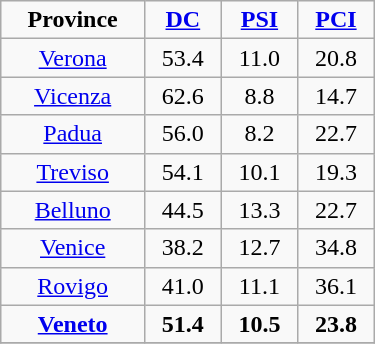<table class="wikitable" style="text-align:center; width:250px">
<tr>
<td style="width:100px"><strong>Province</strong></td>
<td style="width:50px"><strong><a href='#'>DC</a></strong></td>
<td style="width:50px"><strong><a href='#'>PSI</a></strong></td>
<td style="width:50px"><strong><a href='#'>PCI</a></strong></td>
</tr>
<tr>
<td><a href='#'>Verona</a></td>
<td>53.4</td>
<td>11.0</td>
<td>20.8</td>
</tr>
<tr>
<td><a href='#'>Vicenza</a></td>
<td>62.6</td>
<td>8.8</td>
<td>14.7</td>
</tr>
<tr>
<td><a href='#'>Padua</a></td>
<td>56.0</td>
<td>8.2</td>
<td>22.7</td>
</tr>
<tr>
<td><a href='#'>Treviso</a></td>
<td>54.1</td>
<td>10.1</td>
<td>19.3</td>
</tr>
<tr>
<td><a href='#'>Belluno</a></td>
<td>44.5</td>
<td>13.3</td>
<td>22.7</td>
</tr>
<tr>
<td><a href='#'>Venice</a></td>
<td>38.2</td>
<td>12.7</td>
<td>34.8</td>
</tr>
<tr>
<td><a href='#'>Rovigo</a></td>
<td>41.0</td>
<td>11.1</td>
<td>36.1</td>
</tr>
<tr>
<td><strong><a href='#'>Veneto</a></strong></td>
<td><strong>51.4</strong></td>
<td><strong>10.5</strong></td>
<td><strong>23.8</strong></td>
</tr>
<tr>
</tr>
</table>
